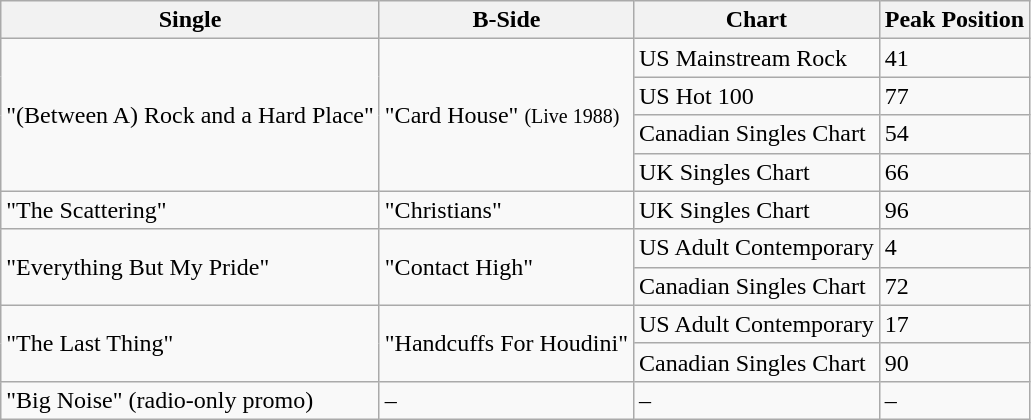<table class="wikitable">
<tr>
<th>Single</th>
<th>B-Side</th>
<th>Chart</th>
<th>Peak Position</th>
</tr>
<tr>
<td rowspan="4">"(Between A) Rock and a Hard Place"</td>
<td rowspan="4">"Card House" <small>(Live 1988)</small></td>
<td>US Mainstream Rock</td>
<td>41</td>
</tr>
<tr>
<td>US Hot 100</td>
<td>77</td>
</tr>
<tr>
<td>Canadian Singles Chart</td>
<td>54</td>
</tr>
<tr>
<td>UK Singles Chart</td>
<td>66</td>
</tr>
<tr>
<td>"The Scattering"</td>
<td>"Christians"</td>
<td>UK Singles Chart</td>
<td>96</td>
</tr>
<tr>
<td rowspan="2">"Everything But My Pride"</td>
<td rowspan="2">"Contact High"</td>
<td>US Adult Contemporary</td>
<td>4</td>
</tr>
<tr>
<td>Canadian Singles Chart</td>
<td>72</td>
</tr>
<tr>
<td rowspan="2">"The Last Thing"</td>
<td rowspan="2">"Handcuffs For Houdini"</td>
<td>US Adult Contemporary</td>
<td>17</td>
</tr>
<tr>
<td>Canadian Singles Chart</td>
<td>90</td>
</tr>
<tr>
<td>"Big Noise" (radio-only promo)</td>
<td>–</td>
<td>–</td>
<td>–</td>
</tr>
</table>
